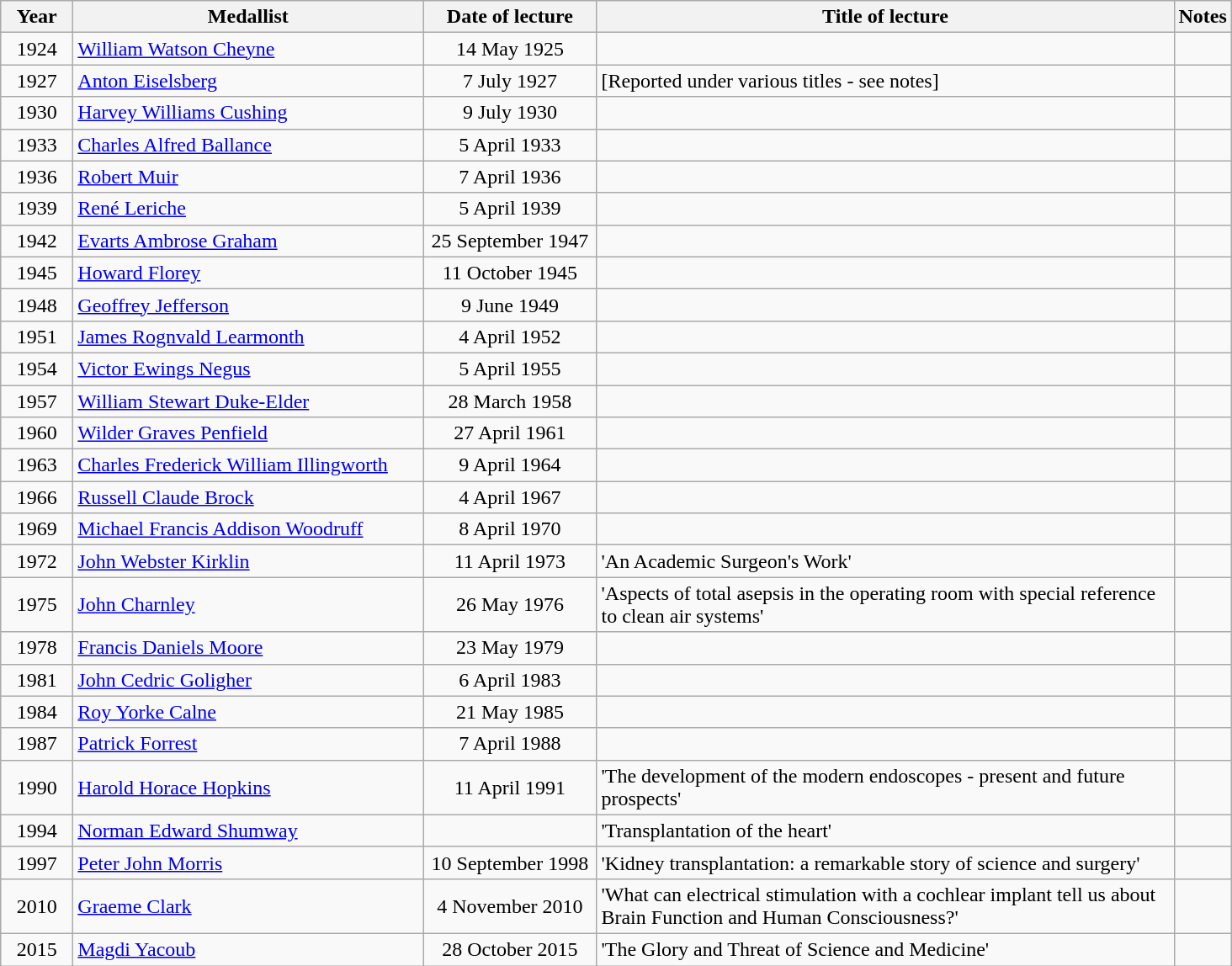<table class="wikitable">
<tr>
<th width="50">Year</th>
<th width="270">Medallist</th>
<th width="130">Date of lecture</th>
<th width="450">Title of lecture</th>
<th>Notes</th>
</tr>
<tr>
<td align="center">1924</td>
<td><a href='#'>William Watson Cheyne</a></td>
<td align="center">14 May 1925</td>
<td></td>
<td></td>
</tr>
<tr>
<td align="center">1927</td>
<td><a href='#'>Anton Eiselsberg</a></td>
<td align="center">7 July 1927</td>
<td>[Reported under various titles - see notes]</td>
<td></td>
</tr>
<tr>
<td align="center">1930</td>
<td><a href='#'>Harvey Williams Cushing</a></td>
<td align="center">9 July 1930</td>
<td></td>
<td></td>
</tr>
<tr>
<td align="center">1933</td>
<td><a href='#'>Charles Alfred Ballance</a></td>
<td align="center">5 April 1933</td>
<td></td>
<td></td>
</tr>
<tr>
<td align="center">1936</td>
<td><a href='#'>Robert Muir</a></td>
<td align="center">7 April 1936</td>
<td></td>
<td></td>
</tr>
<tr>
<td align="center">1939</td>
<td><a href='#'>René Leriche</a></td>
<td align="center">5 April 1939</td>
<td></td>
<td></td>
</tr>
<tr>
<td align="center">1942</td>
<td><a href='#'>Evarts Ambrose Graham</a></td>
<td align="center">25 September 1947</td>
<td></td>
<td></td>
</tr>
<tr>
<td align="center">1945</td>
<td><a href='#'>Howard Florey</a></td>
<td align="center">11 October 1945</td>
<td></td>
<td></td>
</tr>
<tr>
<td align="center">1948</td>
<td><a href='#'>Geoffrey Jefferson</a></td>
<td align="center">9 June 1949</td>
<td></td>
<td></td>
</tr>
<tr>
<td align="center">1951</td>
<td><a href='#'>James Rognvald Learmonth</a></td>
<td align="center">4 April 1952</td>
<td></td>
<td></td>
</tr>
<tr>
<td align="center">1954</td>
<td><a href='#'>Victor Ewings Negus</a></td>
<td align="center">5 April 1955</td>
<td></td>
<td></td>
</tr>
<tr>
<td align="center">1957</td>
<td><a href='#'>William Stewart Duke-Elder</a></td>
<td align="center">28 March 1958</td>
<td></td>
<td></td>
</tr>
<tr>
<td align="center">1960</td>
<td><a href='#'>Wilder Graves Penfield</a></td>
<td align="center">27 April 1961</td>
<td></td>
<td></td>
</tr>
<tr>
<td align="center">1963</td>
<td><a href='#'>Charles Frederick William Illingworth</a></td>
<td align="center">9 April 1964</td>
<td></td>
<td></td>
</tr>
<tr>
<td align="center">1966</td>
<td><a href='#'>Russell Claude Brock</a></td>
<td align="center">4 April 1967</td>
<td></td>
<td></td>
</tr>
<tr>
<td align="center">1969</td>
<td><a href='#'>Michael Francis Addison Woodruff</a></td>
<td align="center">8 April 1970</td>
<td></td>
<td></td>
</tr>
<tr>
<td align="center">1972</td>
<td><a href='#'>John Webster Kirklin</a></td>
<td align="center">11 April 1973</td>
<td>'An Academic Surgeon's Work'</td>
<td></td>
</tr>
<tr>
<td align="center">1975</td>
<td><a href='#'>John Charnley</a></td>
<td align="center">26 May 1976</td>
<td>'Aspects of total asepsis in the operating room with special reference to clean air systems'</td>
<td></td>
</tr>
<tr>
<td align="center">1978</td>
<td><a href='#'>Francis Daniels Moore</a></td>
<td align="center">23 May 1979</td>
<td></td>
<td></td>
</tr>
<tr>
<td align="center">1981</td>
<td><a href='#'>John Cedric Goligher</a></td>
<td align="center">6 April 1983</td>
<td></td>
<td></td>
</tr>
<tr>
<td align="center">1984</td>
<td><a href='#'>Roy Yorke Calne</a></td>
<td align="center">21 May 1985</td>
<td></td>
<td></td>
</tr>
<tr>
<td align="center">1987</td>
<td><a href='#'>Patrick Forrest</a></td>
<td align="center">7 April 1988</td>
<td></td>
<td></td>
</tr>
<tr>
<td align="center">1990</td>
<td><a href='#'>Harold Horace Hopkins</a></td>
<td align="center">11 April 1991</td>
<td>'The development of the modern endoscopes - present and future prospects'</td>
<td></td>
</tr>
<tr>
<td align="center">1994</td>
<td><a href='#'>Norman Edward Shumway</a></td>
<td align="center"></td>
<td>'Transplantation of the heart'</td>
<td></td>
</tr>
<tr>
<td align="center">1997</td>
<td><a href='#'>Peter John Morris</a></td>
<td align="center">10 September 1998</td>
<td>'Kidney transplantation: a remarkable story of science and surgery'</td>
<td></td>
</tr>
<tr>
<td align="center">2010</td>
<td><a href='#'>Graeme Clark</a></td>
<td align="center">4 November 2010</td>
<td>'What can electrical stimulation with a cochlear implant tell us about Brain Function and Human Consciousness?'</td>
<td></td>
</tr>
<tr>
<td align="center">2015</td>
<td><a href='#'>Magdi Yacoub</a></td>
<td align="center">28 October 2015</td>
<td>'The Glory and Threat of Science and Medicine'</td>
<td></td>
</tr>
</table>
